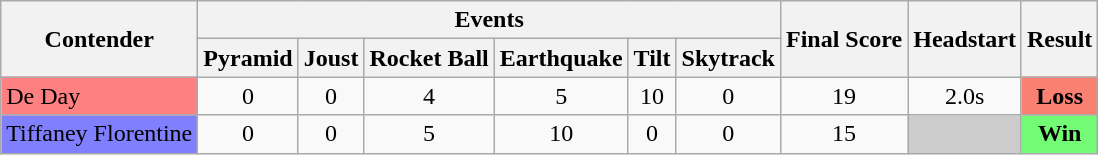<table class="wikitable" style="text-align:center;">
<tr>
<th rowspan=2>Contender</th>
<th colspan=6>Events</th>
<th rowspan=2>Final Score</th>
<th rowspan=2>Headstart</th>
<th rowspan=2>Result</th>
</tr>
<tr>
<th>Pyramid</th>
<th>Joust</th>
<th>Rocket Ball</th>
<th>Earthquake</th>
<th>Tilt</th>
<th>Skytrack</th>
</tr>
<tr>
<td bgcolor=#ff8080 style="text-align:left;">De Day</td>
<td>0</td>
<td>0</td>
<td>4</td>
<td>5</td>
<td>10</td>
<td>0</td>
<td>19</td>
<td>2.0s</td>
<td style="text-align:center; background:salmon;"><strong>Loss</strong></td>
</tr>
<tr>
<td bgcolor=#8080ff style="text-align:left;">Tiffaney Florentine</td>
<td>0</td>
<td>0</td>
<td>5</td>
<td>10</td>
<td>0</td>
<td>0</td>
<td>15</td>
<td style="background:#ccc"></td>
<td style="text-align:center; background:#73fb76;"><strong>Win</strong></td>
</tr>
</table>
